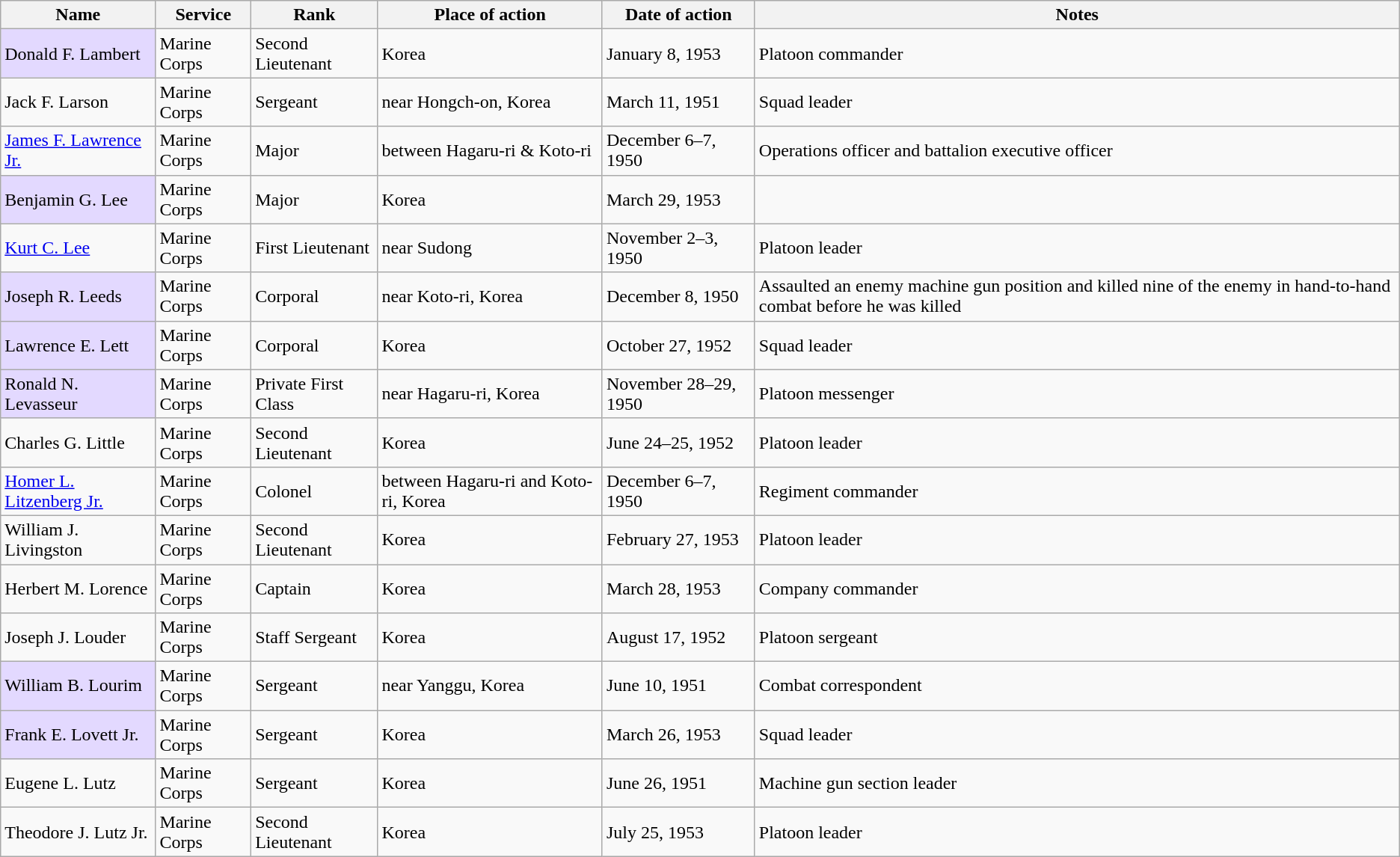<table class="wikitable sortable">
<tr>
<th>Name</th>
<th>Service</th>
<th>Rank</th>
<th>Place of action</th>
<th>Date of action</th>
<th>Notes</th>
</tr>
<tr>
<td style="background:#e3d9ff;">Donald F. Lambert</td>
<td>Marine Corps</td>
<td>Second Lieutenant</td>
<td>Korea</td>
<td>January 8, 1953</td>
<td>Platoon commander</td>
</tr>
<tr>
<td>Jack F. Larson</td>
<td>Marine Corps</td>
<td>Sergeant</td>
<td>near Hongch-on, Korea</td>
<td>March 11, 1951</td>
<td>Squad leader</td>
</tr>
<tr>
<td><a href='#'>James F. Lawrence Jr.</a></td>
<td>Marine Corps</td>
<td>Major</td>
<td>between Hagaru-ri & Koto-ri</td>
<td>December 6–7, 1950</td>
<td>Operations officer and battalion executive officer</td>
</tr>
<tr>
<td style="background:#e3d9ff;">Benjamin G. Lee</td>
<td>Marine Corps</td>
<td>Major</td>
<td>Korea</td>
<td>March 29, 1953</td>
<td></td>
</tr>
<tr>
<td><a href='#'>Kurt C. Lee</a></td>
<td>Marine Corps</td>
<td>First Lieutenant</td>
<td>near Sudong</td>
<td>November 2–3, 1950</td>
<td>Platoon leader</td>
</tr>
<tr>
<td style="background:#e3d9ff;">Joseph R. Leeds</td>
<td>Marine Corps</td>
<td>Corporal</td>
<td>near Koto-ri, Korea</td>
<td>December 8, 1950</td>
<td>Assaulted an enemy machine gun position and killed nine of the enemy in hand-to-hand combat before he was killed</td>
</tr>
<tr>
<td style="background:#e3d9ff;">Lawrence E. Lett</td>
<td>Marine Corps</td>
<td>Corporal</td>
<td>Korea</td>
<td>October 27, 1952</td>
<td>Squad leader</td>
</tr>
<tr>
<td style="background:#e3d9ff;">Ronald N. Levasseur</td>
<td>Marine Corps</td>
<td>Private First Class</td>
<td>near Hagaru-ri, Korea</td>
<td>November 28–29, 1950</td>
<td>Platoon messenger</td>
</tr>
<tr>
<td>Charles G. Little</td>
<td>Marine Corps</td>
<td>Second Lieutenant</td>
<td>Korea</td>
<td>June 24–25, 1952</td>
<td>Platoon leader</td>
</tr>
<tr>
<td><a href='#'>Homer L. Litzenberg Jr.</a></td>
<td>Marine Corps</td>
<td>Colonel</td>
<td>between Hagaru-ri and Koto-ri, Korea</td>
<td>December 6–7, 1950</td>
<td>Regiment commander</td>
</tr>
<tr>
<td>William J. Livingston</td>
<td>Marine Corps</td>
<td>Second Lieutenant</td>
<td>Korea</td>
<td>February 27, 1953</td>
<td>Platoon leader</td>
</tr>
<tr>
<td>Herbert M. Lorence</td>
<td>Marine Corps</td>
<td>Captain</td>
<td>Korea</td>
<td>March 28, 1953</td>
<td>Company commander</td>
</tr>
<tr>
<td>Joseph J. Louder</td>
<td>Marine Corps</td>
<td>Staff Sergeant</td>
<td>Korea</td>
<td>August 17, 1952</td>
<td>Platoon sergeant</td>
</tr>
<tr>
<td style="background:#e3d9ff;">William B. Lourim</td>
<td>Marine Corps</td>
<td>Sergeant</td>
<td>near Yanggu, Korea</td>
<td>June 10, 1951</td>
<td>Combat correspondent</td>
</tr>
<tr>
<td style="background:#e3d9ff;">Frank E. Lovett Jr.</td>
<td>Marine Corps</td>
<td>Sergeant</td>
<td>Korea</td>
<td>March 26, 1953</td>
<td>Squad leader</td>
</tr>
<tr>
<td>Eugene L. Lutz</td>
<td>Marine Corps</td>
<td>Sergeant</td>
<td>Korea</td>
<td>June 26, 1951</td>
<td>Machine gun section leader</td>
</tr>
<tr>
<td>Theodore J. Lutz Jr.</td>
<td>Marine Corps</td>
<td>Second Lieutenant</td>
<td>Korea</td>
<td>July 25, 1953</td>
<td>Platoon leader</td>
</tr>
</table>
